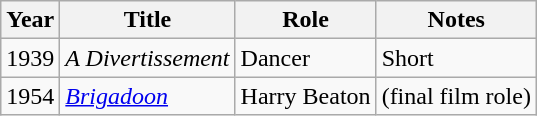<table class="wikitable">
<tr>
<th>Year</th>
<th>Title</th>
<th>Role</th>
<th>Notes</th>
</tr>
<tr>
<td>1939</td>
<td><em>A Divertissement</em></td>
<td>Dancer</td>
<td>Short</td>
</tr>
<tr>
<td>1954</td>
<td><em><a href='#'>Brigadoon</a></em></td>
<td>Harry Beaton</td>
<td>(final film role)</td>
</tr>
</table>
